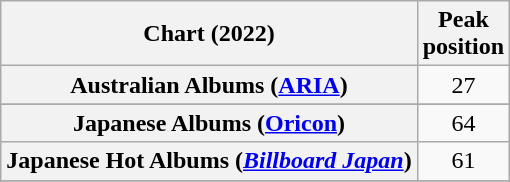<table class="wikitable sortable plainrowheaders" style="text-align:center">
<tr>
<th scope="col">Chart (2022)</th>
<th scope="col">Peak<br>position</th>
</tr>
<tr>
<th scope="row">Australian Albums (<a href='#'>ARIA</a>)</th>
<td>27</td>
</tr>
<tr>
</tr>
<tr>
</tr>
<tr>
</tr>
<tr>
</tr>
<tr>
</tr>
<tr>
</tr>
<tr>
<th scope="row">Japanese Albums (<a href='#'>Oricon</a>)</th>
<td>64</td>
</tr>
<tr>
<th scope="row">Japanese Hot Albums (<em><a href='#'>Billboard Japan</a></em>)</th>
<td>61</td>
</tr>
<tr>
</tr>
<tr>
</tr>
<tr>
</tr>
<tr>
</tr>
<tr>
</tr>
<tr>
</tr>
<tr>
</tr>
</table>
